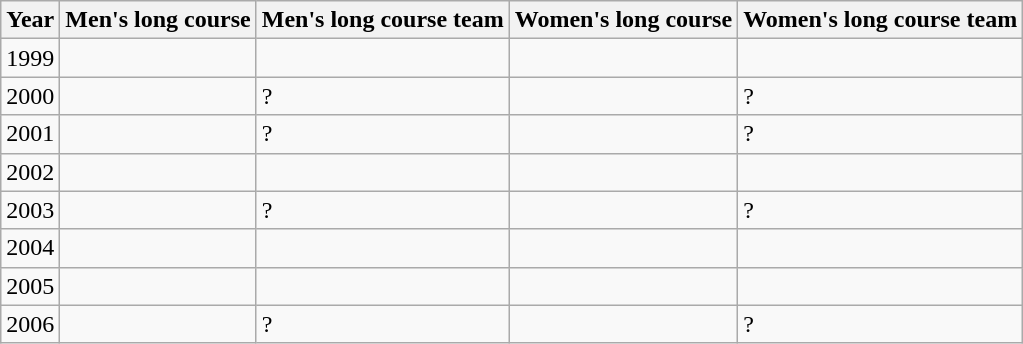<table class=wikitable>
<tr>
<th>Year</th>
<th>Men's long course</th>
<th>Men's long course team</th>
<th>Women's long course</th>
<th>Women's long course team</th>
</tr>
<tr>
<td>1999</td>
<td></td>
<td></td>
<td></td>
<td></td>
</tr>
<tr>
<td>2000</td>
<td></td>
<td>?</td>
<td></td>
<td>?</td>
</tr>
<tr>
<td>2001</td>
<td></td>
<td>?</td>
<td></td>
<td>?</td>
</tr>
<tr>
<td>2002</td>
<td></td>
<td></td>
<td></td>
<td></td>
</tr>
<tr>
<td>2003</td>
<td></td>
<td>?</td>
<td></td>
<td>?</td>
</tr>
<tr>
<td>2004</td>
<td></td>
<td></td>
<td></td>
<td></td>
</tr>
<tr>
<td>2005</td>
<td></td>
<td></td>
<td></td>
<td></td>
</tr>
<tr>
<td>2006</td>
<td></td>
<td>?</td>
<td></td>
<td>?</td>
</tr>
</table>
